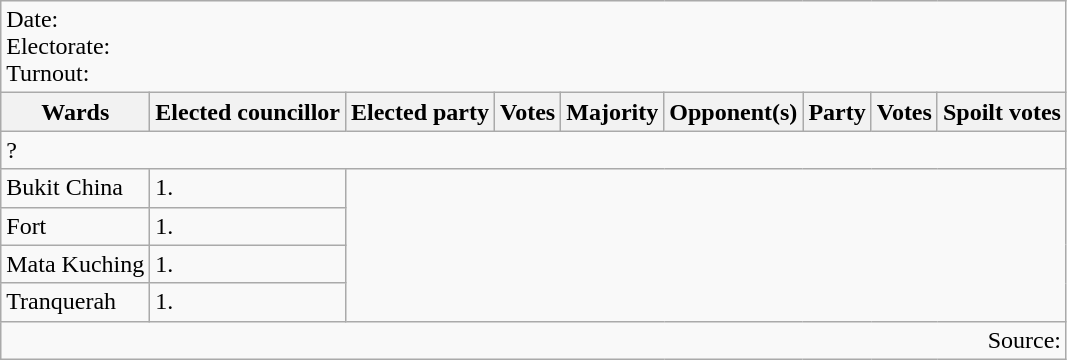<table class=wikitable>
<tr>
<td colspan=9>Date: <br>Electorate: <br>Turnout:</td>
</tr>
<tr>
<th>Wards</th>
<th>Elected councillor</th>
<th>Elected party</th>
<th>Votes</th>
<th>Majority</th>
<th>Opponent(s)</th>
<th>Party</th>
<th>Votes</th>
<th>Spoilt votes</th>
</tr>
<tr>
<td colspan=9>? </td>
</tr>
<tr>
<td>Bukit China</td>
<td>1.</td>
</tr>
<tr>
<td>Fort</td>
<td>1.</td>
</tr>
<tr>
<td>Mata Kuching</td>
<td>1.</td>
</tr>
<tr>
<td>Tranquerah</td>
<td>1.</td>
</tr>
<tr>
<td colspan=9 align=right>Source:</td>
</tr>
</table>
